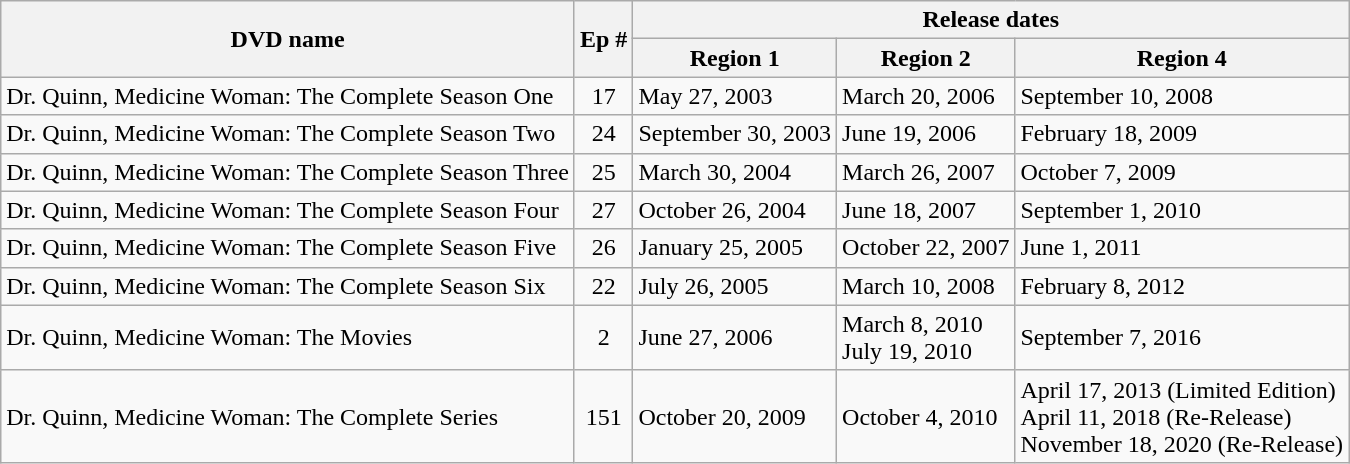<table class="wikitable">
<tr>
<th rowspan="2">DVD name</th>
<th rowspan="2">Ep #</th>
<th colspan="3">Release dates</th>
</tr>
<tr>
<th>Region 1</th>
<th>Region 2</th>
<th>Region 4</th>
</tr>
<tr>
<td>Dr. Quinn, Medicine Woman: The Complete Season One</td>
<td align="center">17</td>
<td>May 27, 2003</td>
<td>March 20, 2006</td>
<td>September 10, 2008</td>
</tr>
<tr>
<td>Dr. Quinn, Medicine Woman: The Complete Season Two</td>
<td align="center">24</td>
<td>September 30, 2003</td>
<td>June 19, 2006</td>
<td>February 18, 2009</td>
</tr>
<tr>
<td>Dr. Quinn, Medicine Woman: The Complete Season Three</td>
<td align="center">25</td>
<td>March 30, 2004</td>
<td>March 26, 2007</td>
<td>October 7, 2009</td>
</tr>
<tr>
<td>Dr. Quinn, Medicine Woman: The Complete Season Four</td>
<td align="center">27</td>
<td>October 26, 2004</td>
<td>June 18, 2007</td>
<td>September 1, 2010</td>
</tr>
<tr>
<td>Dr. Quinn, Medicine Woman: The Complete Season Five</td>
<td align="center">26</td>
<td>January 25, 2005</td>
<td>October 22, 2007</td>
<td>June 1, 2011</td>
</tr>
<tr>
<td>Dr. Quinn, Medicine Woman: The Complete Season Six</td>
<td align="center">22</td>
<td>July 26, 2005</td>
<td>March 10, 2008</td>
<td>February 8, 2012</td>
</tr>
<tr>
<td>Dr. Quinn, Medicine Woman: The Movies</td>
<td align="center">2</td>
<td>June 27, 2006</td>
<td>March 8, 2010<br>July 19, 2010</td>
<td>September 7, 2016</td>
</tr>
<tr>
<td>Dr. Quinn, Medicine Woman: The Complete Series</td>
<td align="center">151</td>
<td>October 20, 2009</td>
<td>October 4, 2010</td>
<td>April 17, 2013 (Limited Edition)<br>April 11, 2018 (Re-Release)<br>November 18, 2020 (Re-Release)</td>
</tr>
</table>
